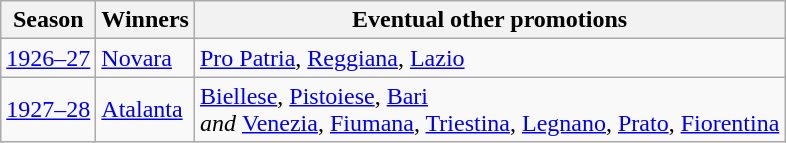<table class="wikitable">
<tr>
<th>Season</th>
<th>Winners</th>
<th>Eventual other promotions</th>
</tr>
<tr>
<td><a href='#'>1926–27</a></td>
<td><a href='#'>Novara</a></td>
<td><a href='#'>Pro Patria</a>, <a href='#'>Reggiana</a>, <a href='#'>Lazio</a></td>
</tr>
<tr>
<td><a href='#'>1927–28</a></td>
<td><a href='#'>Atalanta</a></td>
<td><a href='#'>Biellese</a>, <a href='#'>Pistoiese</a>, <a href='#'>Bari</a><br><em>and </em><a href='#'>Venezia</a>, <a href='#'>Fiumana</a>, <a href='#'>Triestina</a>, <a href='#'>Legnano</a>, <a href='#'>Prato</a>, <a href='#'>Fiorentina</a></td>
</tr>
</table>
